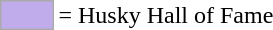<table>
<tr>
<td style="background-color:#C0ACEA; border:1px solid #aaaaaa; width:2em;"></td>
<td>= Husky Hall of Fame</td>
</tr>
</table>
